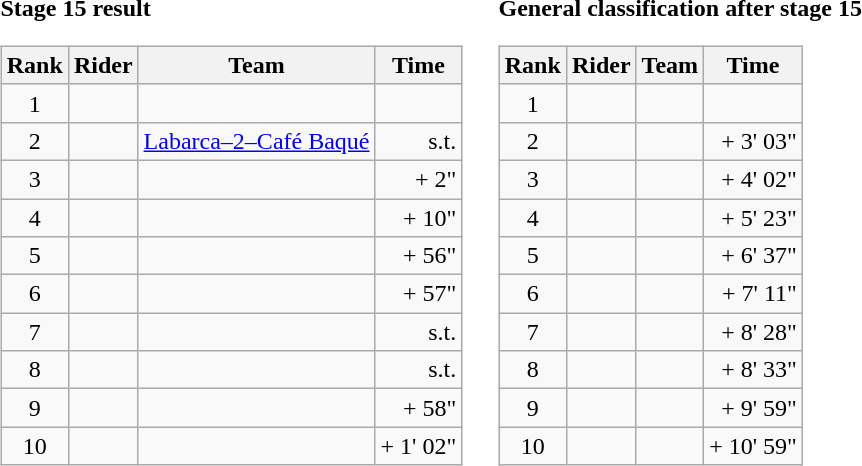<table>
<tr>
<td><strong>Stage 15 result</strong><br><table class="wikitable">
<tr>
<th scope="col">Rank</th>
<th scope="col">Rider</th>
<th scope="col">Team</th>
<th scope="col">Time</th>
</tr>
<tr>
<td style="text-align:center;">1</td>
<td></td>
<td></td>
<td style="text-align:right;"></td>
</tr>
<tr>
<td style="text-align:center;">2</td>
<td></td>
<td><a href='#'>Labarca–2–Café Baqué</a></td>
<td style="text-align:right;">s.t.</td>
</tr>
<tr>
<td style="text-align:center;">3</td>
<td></td>
<td></td>
<td style="text-align:right;">+ 2"</td>
</tr>
<tr>
<td style="text-align:center;">4</td>
<td></td>
<td></td>
<td style="text-align:right;">+ 10"</td>
</tr>
<tr>
<td style="text-align:center;">5</td>
<td></td>
<td></td>
<td style="text-align:right;">+ 56"</td>
</tr>
<tr>
<td style="text-align:center;">6</td>
<td></td>
<td></td>
<td style="text-align:right;">+ 57"</td>
</tr>
<tr>
<td style="text-align:center;">7</td>
<td></td>
<td></td>
<td style="text-align:right;">s.t.</td>
</tr>
<tr>
<td style="text-align:center;">8</td>
<td></td>
<td></td>
<td style="text-align:right;">s.t.</td>
</tr>
<tr>
<td style="text-align:center;">9</td>
<td></td>
<td></td>
<td style="text-align:right;">+ 58"</td>
</tr>
<tr>
<td style="text-align:center;">10</td>
<td></td>
<td></td>
<td style="text-align:right;">+ 1' 02"</td>
</tr>
</table>
</td>
<td></td>
<td><strong>General classification after stage 15</strong><br><table class="wikitable">
<tr>
<th scope="col">Rank</th>
<th scope="col">Rider</th>
<th scope="col">Team</th>
<th scope="col">Time</th>
</tr>
<tr>
<td style="text-align:center;">1</td>
<td></td>
<td></td>
<td style="text-align:right;"></td>
</tr>
<tr>
<td style="text-align:center;">2</td>
<td></td>
<td></td>
<td style="text-align:right;">+ 3' 03"</td>
</tr>
<tr>
<td style="text-align:center;">3</td>
<td></td>
<td></td>
<td style="text-align:right;">+ 4' 02"</td>
</tr>
<tr>
<td style="text-align:center;">4</td>
<td></td>
<td></td>
<td style="text-align:right;">+ 5' 23"</td>
</tr>
<tr>
<td style="text-align:center;">5</td>
<td></td>
<td></td>
<td style="text-align:right;">+ 6' 37"</td>
</tr>
<tr>
<td style="text-align:center;">6</td>
<td></td>
<td></td>
<td style="text-align:right;">+ 7' 11"</td>
</tr>
<tr>
<td style="text-align:center;">7</td>
<td></td>
<td></td>
<td style="text-align:right;">+ 8' 28"</td>
</tr>
<tr>
<td style="text-align:center;">8</td>
<td></td>
<td></td>
<td style="text-align:right;">+ 8' 33"</td>
</tr>
<tr>
<td style="text-align:center;">9</td>
<td></td>
<td></td>
<td style="text-align:right;">+ 9' 59"</td>
</tr>
<tr>
<td style="text-align:center;">10</td>
<td></td>
<td></td>
<td style="text-align:right;">+ 10' 59"</td>
</tr>
</table>
</td>
</tr>
</table>
